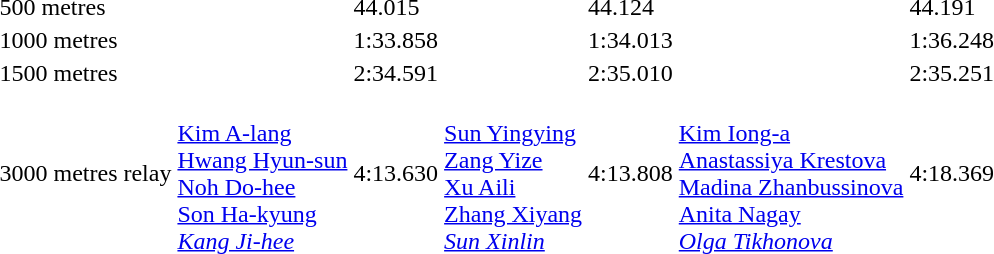<table>
<tr>
<td>500 metres<br></td>
<td></td>
<td>44.015</td>
<td></td>
<td>44.124</td>
<td></td>
<td>44.191</td>
</tr>
<tr>
<td>1000 metres<br></td>
<td></td>
<td>1:33.858</td>
<td></td>
<td>1:34.013</td>
<td></td>
<td>1:36.248</td>
</tr>
<tr>
<td>1500 metres<br></td>
<td></td>
<td>2:34.591</td>
<td></td>
<td>2:35.010</td>
<td></td>
<td>2:35.251</td>
</tr>
<tr>
<td>3000 metres relay<br></td>
<td><br><a href='#'>Kim A-lang</a><br><a href='#'>Hwang Hyun-sun</a><br><a href='#'>Noh Do-hee</a><br><a href='#'>Son Ha-kyung</a><br><em><a href='#'>Kang Ji-hee</a></em></td>
<td>4:13.630</td>
<td><br><a href='#'>Sun Yingying</a><br><a href='#'>Zang Yize</a><br><a href='#'>Xu Aili</a><br><a href='#'>Zhang Xiyang</a><br><em><a href='#'>Sun Xinlin</a></em></td>
<td>4:13.808</td>
<td><br><a href='#'>Kim Iong-a</a><br><a href='#'>Anastassiya Krestova</a><br><a href='#'>Madina Zhanbussinova</a><br><a href='#'>Anita Nagay</a><br><em><a href='#'>Olga Tikhonova</a></em></td>
<td>4:18.369</td>
</tr>
</table>
